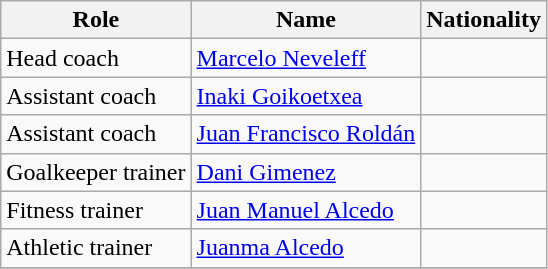<table class="wikitable sortable">
<tr>
<th>Role</th>
<th>Name</th>
<th>Nationality</th>
</tr>
<tr>
<td>Head coach</td>
<td><a href='#'>Marcelo Neveleff</a></td>
<td></td>
</tr>
<tr>
<td>Assistant coach</td>
<td><a href='#'>Inaki Goikoetxea</a></td>
<td></td>
</tr>
<tr>
<td>Assistant coach</td>
<td><a href='#'>Juan Francisco Roldán</a></td>
<td></td>
</tr>
<tr>
<td>Goalkeeper trainer</td>
<td><a href='#'>Dani Gimenez</a></td>
<td></td>
</tr>
<tr>
<td>Fitness trainer</td>
<td><a href='#'>Juan Manuel Alcedo</a></td>
<td></td>
</tr>
<tr>
<td>Athletic trainer</td>
<td><a href='#'>Juanma Alcedo</a></td>
<td></td>
</tr>
<tr>
</tr>
</table>
